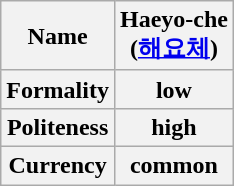<table class="wikitable">
<tr>
<th>Name</th>
<th>Haeyo-che<br>(<a href='#'>해요체</a>)</th>
</tr>
<tr>
<th>Formality</th>
<th>low</th>
</tr>
<tr>
<th>Politeness</th>
<th>high</th>
</tr>
<tr>
<th>Currency</th>
<th>common</th>
</tr>
</table>
